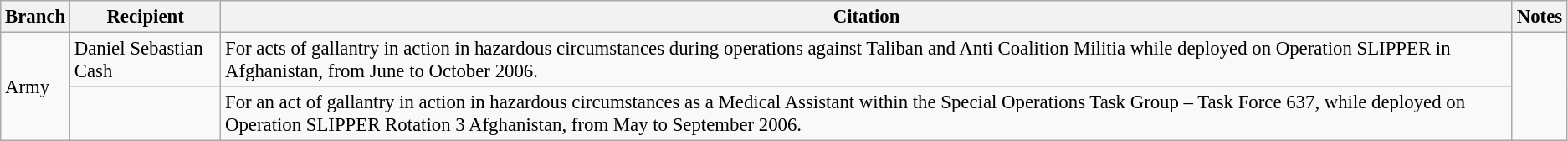<table class="wikitable" style="font-size:95%;">
<tr>
<th>Branch</th>
<th>Recipient</th>
<th>Citation</th>
<th>Notes</th>
</tr>
<tr>
<td rowspan=2>Army</td>
<td> Daniel Sebastian Cash</td>
<td>For acts of gallantry in action in hazardous circumstances during operations against Taliban and Anti Coalition Militia while deployed on Operation SLIPPER in Afghanistan, from June to October 2006.</td>
<td rowspan=2></td>
</tr>
<tr>
<td></td>
<td>For an act of gallantry in action in hazardous circumstances as a Medical Assistant within the Special Operations Task Group – Task Force 637, while deployed on Operation SLIPPER Rotation 3 Afghanistan, from May to September 2006.</td>
</tr>
</table>
